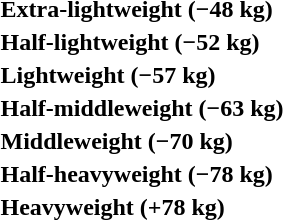<table>
<tr>
<th rowspan=2 style="text-align:left;">Extra-lightweight (−48 kg)</th>
<td rowspan=2></td>
<td rowspan=2></td>
<td></td>
</tr>
<tr>
<td></td>
</tr>
<tr>
<th rowspan=2 style="text-align:left;">Half-lightweight (−52 kg)</th>
<td rowspan=2></td>
<td rowspan=2></td>
<td></td>
</tr>
<tr>
<td></td>
</tr>
<tr>
<th rowspan=2 style="text-align:left;">Lightweight (−57 kg)</th>
<td rowspan=2></td>
<td rowspan=2></td>
<td></td>
</tr>
<tr>
<td></td>
</tr>
<tr>
<th rowspan=2 style="text-align:left;">Half-middleweight (−63 kg)</th>
<td rowspan=2></td>
<td rowspan=2></td>
<td></td>
</tr>
<tr>
<td></td>
</tr>
<tr>
<th rowspan=2 style="text-align:left;">Middleweight (−70 kg)</th>
<td rowspan=2></td>
<td rowspan=2></td>
<td></td>
</tr>
<tr>
<td></td>
</tr>
<tr>
<th rowspan=2 style="text-align:left;">Half-heavyweight (−78 kg)</th>
<td rowspan=2></td>
<td rowspan=2></td>
<td></td>
</tr>
<tr>
<td></td>
</tr>
<tr>
<th rowspan=2 style="text-align:left;">Heavyweight (+78 kg)</th>
<td rowspan=2></td>
<td rowspan=2></td>
<td></td>
</tr>
<tr>
<td></td>
</tr>
</table>
